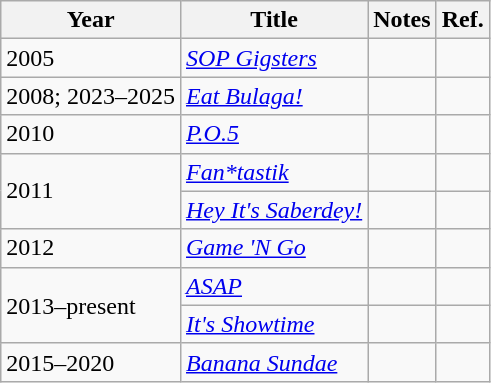<table class="wikitable">
<tr>
<th>Year</th>
<th>Title</th>
<th>Notes</th>
<th>Ref.</th>
</tr>
<tr>
<td>2005</td>
<td><em><a href='#'>SOP Gigsters</a></em></td>
<td></td>
<td></td>
</tr>
<tr>
<td>2008; 2023–2025</td>
<td><em><a href='#'>Eat Bulaga!</a></em></td>
<td></td>
<td></td>
</tr>
<tr>
<td>2010</td>
<td><em><a href='#'>P.O.5</a></em></td>
<td></td>
<td></td>
</tr>
<tr>
<td rowspan=2>2011</td>
<td><em><a href='#'>Fan*tastik</a></em></td>
<td></td>
<td></td>
</tr>
<tr>
<td><em><a href='#'>Hey It's Saberdey!</a></em></td>
<td></td>
<td></td>
</tr>
<tr>
<td>2012</td>
<td><em><a href='#'>Game 'N Go</a></em></td>
<td></td>
<td></td>
</tr>
<tr>
<td rowspan=2>2013–present</td>
<td><em><a href='#'>ASAP</a></em></td>
<td></td>
<td></td>
</tr>
<tr>
<td><em><a href='#'>It's Showtime</a></em></td>
<td></td>
<td></td>
</tr>
<tr>
<td>2015–2020</td>
<td><em><a href='#'>Banana Sundae</a></em></td>
<td></td>
<td></td>
</tr>
</table>
